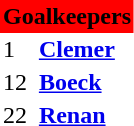<table class="toccolours" border="0" cellpadding="2" cellspacing="0" align="left" style="margin:0.5em;">
<tr>
<th colspan="2" align=center bgcolor="#FF0000"><span>Goalkeepers</span></th>
</tr>
<tr>
<td>1</td>
<td><strong><a href='#'>Clemer</a></strong></td>
</tr>
<tr>
<td>12</td>
<td><strong><a href='#'>Boeck</a></strong></td>
</tr>
<tr>
<td>22</td>
<td><strong><a href='#'>Renan</a></strong></td>
</tr>
<tr>
</tr>
</table>
